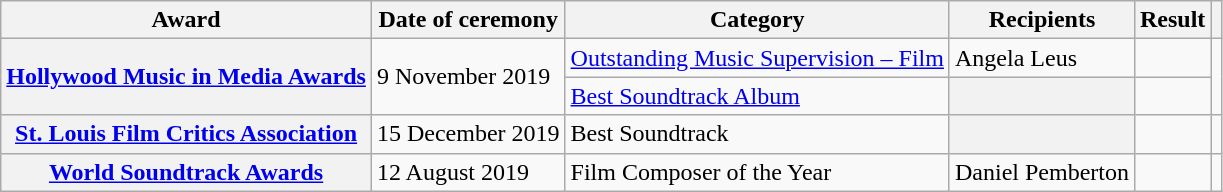<table class="wikitable plainrowheaders sortable">
<tr>
<th scope="col">Award</th>
<th scope="col">Date of ceremony</th>
<th scope="col">Category</th>
<th scope="col">Recipients</th>
<th scope="col">Result</th>
<th scope="col" class="unsortable"></th>
</tr>
<tr>
<th scope="row" rowspan="2"><a href='#'>Hollywood Music in Media Awards</a></th>
<td rowspan="2">9 November 2019</td>
<td><a href='#'>Outstanding Music Supervision – Film</a></td>
<td>Angela Leus</td>
<td></td>
<td rowspan="2"></td>
</tr>
<tr>
<td><a href='#'>Best Soundtrack Album</a></td>
<th></th>
<td></td>
</tr>
<tr>
<th scope="row"><a href='#'>St. Louis Film Critics Association</a></th>
<td>15 December 2019</td>
<td>Best Soundtrack</td>
<th></th>
<td></td>
<td></td>
</tr>
<tr>
<th scope="row"><a href='#'>World Soundtrack Awards</a></th>
<td>12 August 2019</td>
<td>Film Composer of the Year</td>
<td>Daniel Pemberton</td>
<td></td>
<td></td>
</tr>
</table>
